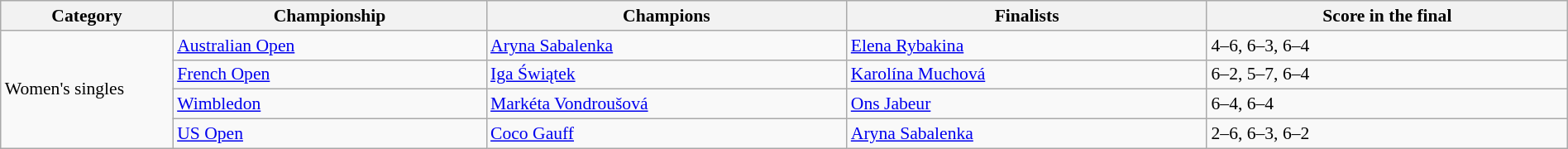<table class="wikitable" style="font-size:90%;" width="100%">
<tr>
<th style="width: 11%;">Category</th>
<th style="width: 20%;">Championship</th>
<th style="width: 23%;">Champions</th>
<th style="width: 23%;">Finalists</th>
<th style="width: 23%;">Score in the final</th>
</tr>
<tr>
<td rowspan="4">Women's singles</td>
<td><a href='#'>Australian Open</a></td>
<td> <a href='#'>Aryna Sabalenka</a></td>
<td> <a href='#'>Elena Rybakina</a></td>
<td>4–6, 6–3, 6–4</td>
</tr>
<tr>
<td><a href='#'>French Open</a></td>
<td> <a href='#'>Iga Świątek</a></td>
<td> <a href='#'>Karolína Muchová</a></td>
<td>6–2, 5–7, 6–4</td>
</tr>
<tr>
<td><a href='#'>Wimbledon</a></td>
<td> <a href='#'>Markéta Vondroušová</a></td>
<td> <a href='#'>Ons Jabeur</a></td>
<td>6–4, 6–4</td>
</tr>
<tr>
<td><a href='#'>US Open</a></td>
<td> <a href='#'>Coco Gauff</a></td>
<td> <a href='#'>Aryna Sabalenka</a></td>
<td>2–6, 6–3, 6–2</td>
</tr>
</table>
